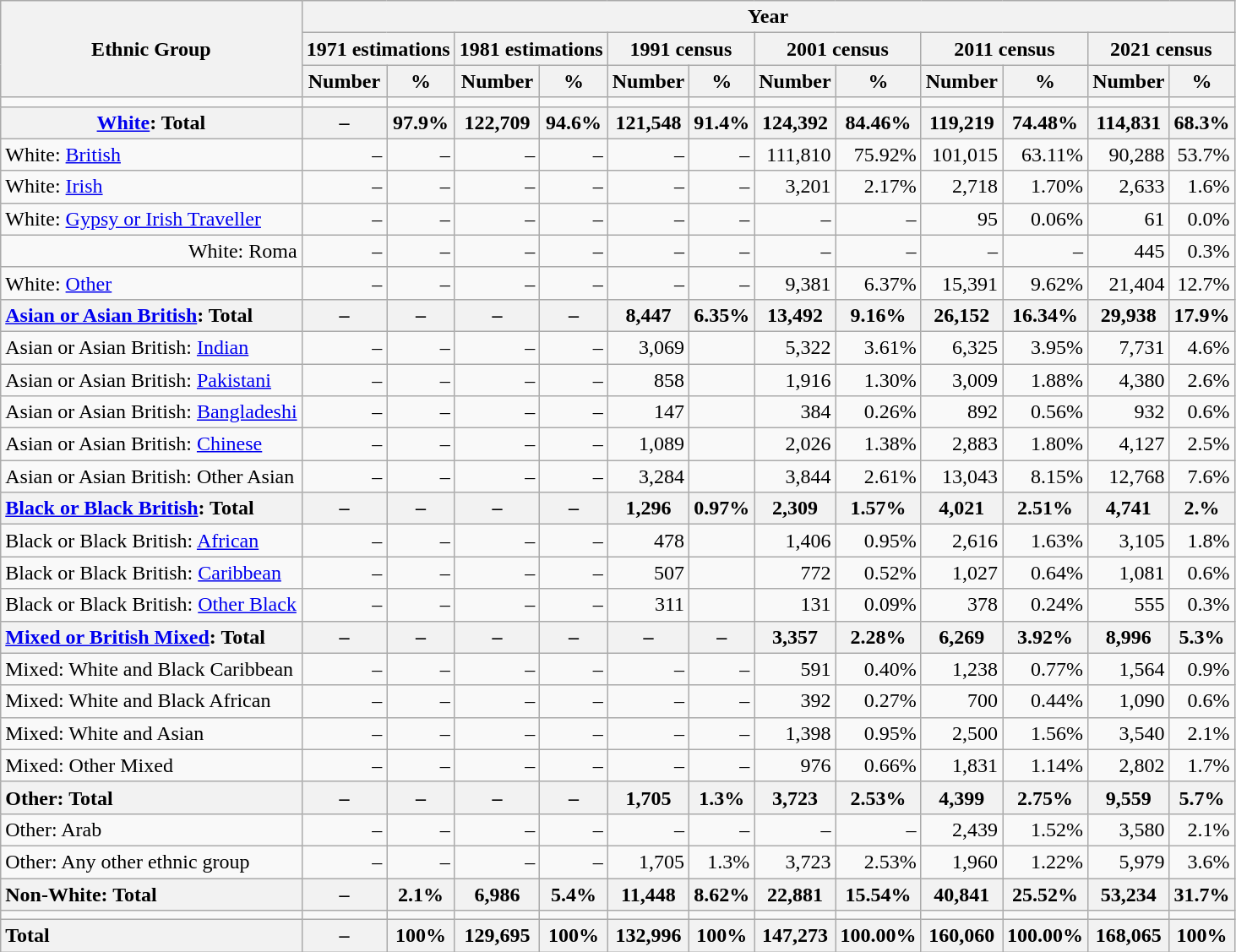<table class="wikitable sortable" style="text-align:right">
<tr>
<th rowspan="3">Ethnic Group</th>
<th colspan="12">Year</th>
</tr>
<tr>
<th colspan="2">1971 estimations</th>
<th colspan="2">1981 estimations</th>
<th colspan="2">1991 census</th>
<th colspan="2">2001 census</th>
<th colspan="2">2011 census</th>
<th colspan="2">2021 census</th>
</tr>
<tr>
<th>Number</th>
<th>%</th>
<th>Number</th>
<th>%</th>
<th>Number</th>
<th>%</th>
<th>Number</th>
<th>%</th>
<th>Number</th>
<th>%</th>
<th>Number</th>
<th>%</th>
</tr>
<tr>
<td></td>
<td></td>
<td></td>
<td></td>
<td></td>
<td></td>
<td></td>
<td></td>
<td></td>
<td></td>
<td></td>
<td></td>
<td></td>
</tr>
<tr>
<th><a href='#'>White</a>: Total</th>
<th>–</th>
<th>97.9%</th>
<th>122,709</th>
<th>94.6%</th>
<th>121,548</th>
<th>91.4%</th>
<th>124,392</th>
<th>84.46%</th>
<th>119,219</th>
<th>74.48%</th>
<th>114,831</th>
<th>68.3%</th>
</tr>
<tr>
<td style="text-align:left">White: <a href='#'>British</a></td>
<td>–</td>
<td>–</td>
<td>–</td>
<td>–</td>
<td>–</td>
<td>–</td>
<td>111,810</td>
<td>75.92%</td>
<td>101,015</td>
<td>63.11%</td>
<td>90,288</td>
<td>53.7%</td>
</tr>
<tr>
<td style="text-align:left">White: <a href='#'>Irish</a></td>
<td>–</td>
<td>–</td>
<td>–</td>
<td>–</td>
<td>–</td>
<td>–</td>
<td>3,201</td>
<td>2.17%</td>
<td>2,718</td>
<td>1.70%</td>
<td>2,633</td>
<td>1.6%</td>
</tr>
<tr>
<td style="text-align:left">White: <a href='#'>Gypsy or Irish Traveller</a></td>
<td>–</td>
<td>–</td>
<td>–</td>
<td>–</td>
<td>–</td>
<td>–</td>
<td>–</td>
<td>–</td>
<td>95</td>
<td>0.06%</td>
<td>61</td>
<td>0.0%</td>
</tr>
<tr>
<td>White: Roma</td>
<td>–</td>
<td>–</td>
<td>–</td>
<td>–</td>
<td>–</td>
<td>–</td>
<td>–</td>
<td>–</td>
<td>–</td>
<td>–</td>
<td>445</td>
<td>0.3%</td>
</tr>
<tr>
<td style="text-align:left">White: <a href='#'>Other</a></td>
<td>–</td>
<td>–</td>
<td>–</td>
<td>–</td>
<td>–</td>
<td>–</td>
<td>9,381</td>
<td>6.37%</td>
<td>15,391</td>
<td>9.62%</td>
<td>21,404</td>
<td>12.7%</td>
</tr>
<tr>
<th style="text-align:left"><a href='#'>Asian or Asian British</a>: Total</th>
<th>–</th>
<th>–</th>
<th>–</th>
<th>–</th>
<th>8,447</th>
<th>6.35%</th>
<th>13,492</th>
<th>9.16%</th>
<th>26,152</th>
<th>16.34%</th>
<th>29,938</th>
<th>17.9%</th>
</tr>
<tr>
<td style="text-align:left">Asian or Asian British: <a href='#'>Indian</a></td>
<td>–</td>
<td>–</td>
<td>–</td>
<td>–</td>
<td>3,069</td>
<td></td>
<td>5,322</td>
<td>3.61%</td>
<td>6,325</td>
<td>3.95%</td>
<td>7,731</td>
<td>4.6%</td>
</tr>
<tr>
<td style="text-align:left">Asian or Asian British: <a href='#'>Pakistani</a></td>
<td>–</td>
<td>–</td>
<td>–</td>
<td>–</td>
<td>858</td>
<td></td>
<td>1,916</td>
<td>1.30%</td>
<td>3,009</td>
<td>1.88%</td>
<td>4,380</td>
<td>2.6%</td>
</tr>
<tr>
<td style="text-align:left">Asian or Asian British: <a href='#'>Bangladeshi</a></td>
<td>–</td>
<td>–</td>
<td>–</td>
<td>–</td>
<td>147</td>
<td></td>
<td>384</td>
<td>0.26%</td>
<td>892</td>
<td>0.56%</td>
<td>932</td>
<td>0.6%</td>
</tr>
<tr>
<td style="text-align:left">Asian or Asian British: <a href='#'>Chinese</a></td>
<td>–</td>
<td>–</td>
<td>–</td>
<td>–</td>
<td>1,089</td>
<td></td>
<td>2,026</td>
<td>1.38%</td>
<td>2,883</td>
<td>1.80%</td>
<td>4,127</td>
<td>2.5%</td>
</tr>
<tr>
<td style="text-align:left">Asian or Asian British: Other Asian</td>
<td>–</td>
<td>–</td>
<td>–</td>
<td>–</td>
<td>3,284</td>
<td></td>
<td>3,844</td>
<td>2.61%</td>
<td>13,043</td>
<td>8.15%</td>
<td>12,768</td>
<td>7.6%</td>
</tr>
<tr>
<th style="text-align:left"><a href='#'>Black or Black British</a>: Total</th>
<th>–</th>
<th>–</th>
<th>–</th>
<th>–</th>
<th>1,296</th>
<th>0.97%</th>
<th>2,309</th>
<th>1.57%</th>
<th>4,021</th>
<th>2.51%</th>
<th>4,741</th>
<th>2.%</th>
</tr>
<tr>
<td style="text-align:left">Black or Black British: <a href='#'>African</a></td>
<td>–</td>
<td>–</td>
<td>–</td>
<td>–</td>
<td>478</td>
<td></td>
<td>1,406</td>
<td>0.95%</td>
<td>2,616</td>
<td>1.63%</td>
<td>3,105</td>
<td>1.8%</td>
</tr>
<tr>
<td style="text-align:left">Black or Black British: <a href='#'>Caribbean</a></td>
<td>–</td>
<td>–</td>
<td>–</td>
<td>–</td>
<td>507</td>
<td></td>
<td>772</td>
<td>0.52%</td>
<td>1,027</td>
<td>0.64%</td>
<td>1,081</td>
<td>0.6%</td>
</tr>
<tr>
<td style="text-align:left">Black or Black British: <a href='#'>Other Black</a></td>
<td>–</td>
<td>–</td>
<td>–</td>
<td>–</td>
<td>311</td>
<td></td>
<td>131</td>
<td>0.09%</td>
<td>378</td>
<td>0.24%</td>
<td>555</td>
<td>0.3%</td>
</tr>
<tr>
<th style="text-align:left"><a href='#'>Mixed or British Mixed</a>: Total</th>
<th>–</th>
<th>–</th>
<th>–</th>
<th>–</th>
<th>–</th>
<th>–</th>
<th>3,357</th>
<th>2.28%</th>
<th>6,269</th>
<th>3.92%</th>
<th>8,996</th>
<th>5.3%</th>
</tr>
<tr>
<td style="text-align:left">Mixed: White and Black Caribbean</td>
<td>–</td>
<td>–</td>
<td>–</td>
<td>–</td>
<td>–</td>
<td>–</td>
<td>591</td>
<td>0.40%</td>
<td>1,238</td>
<td>0.77%</td>
<td>1,564</td>
<td>0.9%</td>
</tr>
<tr>
<td style="text-align:left">Mixed: White and Black African</td>
<td>–</td>
<td>–</td>
<td>–</td>
<td>–</td>
<td>–</td>
<td>–</td>
<td>392</td>
<td>0.27%</td>
<td>700</td>
<td>0.44%</td>
<td>1,090</td>
<td>0.6%</td>
</tr>
<tr>
<td style="text-align:left">Mixed: White and Asian</td>
<td>–</td>
<td>–</td>
<td>–</td>
<td>–</td>
<td>–</td>
<td>–</td>
<td>1,398</td>
<td>0.95%</td>
<td>2,500</td>
<td>1.56%</td>
<td>3,540</td>
<td>2.1%</td>
</tr>
<tr>
<td style="text-align:left">Mixed: Other Mixed</td>
<td>–</td>
<td>–</td>
<td>–</td>
<td>–</td>
<td>–</td>
<td>–</td>
<td>976</td>
<td>0.66%</td>
<td>1,831</td>
<td>1.14%</td>
<td>2,802</td>
<td>1.7%</td>
</tr>
<tr>
<th style="text-align:left">Other: Total</th>
<th>–</th>
<th>–</th>
<th>–</th>
<th>–</th>
<th>1,705</th>
<th>1.3%</th>
<th>3,723</th>
<th>2.53%</th>
<th>4,399</th>
<th>2.75%</th>
<th>9,559</th>
<th>5.7%</th>
</tr>
<tr>
<td style="text-align:left">Other: Arab</td>
<td>–</td>
<td>–</td>
<td>–</td>
<td>–</td>
<td>–</td>
<td>–</td>
<td>–</td>
<td>–</td>
<td>2,439</td>
<td>1.52%</td>
<td>3,580</td>
<td>2.1%</td>
</tr>
<tr>
<td style="text-align:left">Other: Any other ethnic group</td>
<td>–</td>
<td>–</td>
<td>–</td>
<td>–</td>
<td>1,705</td>
<td>1.3%</td>
<td>3,723</td>
<td>2.53%</td>
<td>1,960</td>
<td>1.22%</td>
<td>5,979</td>
<td>3.6%</td>
</tr>
<tr>
<th style="text-align:left">Non-White: Total</th>
<th>–</th>
<th>2.1%</th>
<th>6,986</th>
<th>5.4%</th>
<th>11,448</th>
<th>8.62%</th>
<th>22,881</th>
<th>15.54%</th>
<th>40,841</th>
<th>25.52%</th>
<th>53,234</th>
<th>31.7%</th>
</tr>
<tr>
<td></td>
<td></td>
<td></td>
<td></td>
<td></td>
<td></td>
<td></td>
<td></td>
<td></td>
<td></td>
<td></td>
<td></td>
<td></td>
</tr>
<tr>
<th style="text-align:left">Total</th>
<th>–</th>
<th>100%</th>
<th>129,695</th>
<th>100%</th>
<th>132,996</th>
<th>100%</th>
<th>147,273</th>
<th>100.00%</th>
<th>160,060</th>
<th>100.00%</th>
<th>168,065</th>
<th>100%</th>
</tr>
</table>
